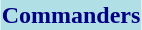<table style=" background-color: transparent; color:#000080; margin-top: 1em" align="center">
<tr>
<th bgcolor="#B0E0E6">Commanders</th>
</tr>
<tr>
<td></td>
</tr>
</table>
